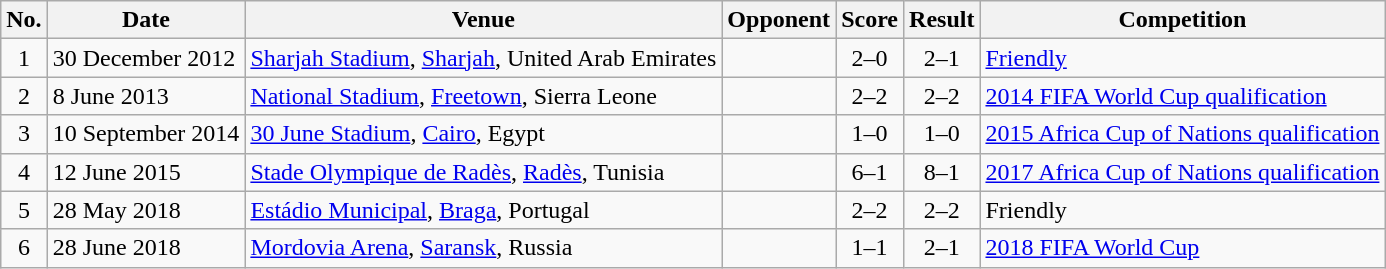<table class="wikitable sortable">
<tr>
<th scope="col">No.</th>
<th scope="col">Date</th>
<th scope="col">Venue</th>
<th scope="col">Opponent</th>
<th scope="col">Score</th>
<th scope="col">Result</th>
<th scope="col">Competition</th>
</tr>
<tr>
<td style="text-align:center">1</td>
<td>30 December 2012</td>
<td><a href='#'>Sharjah Stadium</a>, <a href='#'>Sharjah</a>, United Arab Emirates</td>
<td></td>
<td style="text-align:center">2–0</td>
<td style="text-align:center">2–1</td>
<td><a href='#'>Friendly</a></td>
</tr>
<tr>
<td style="text-align:center">2</td>
<td>8 June 2013</td>
<td><a href='#'>National Stadium</a>, <a href='#'>Freetown</a>, Sierra Leone</td>
<td></td>
<td style="text-align:center">2–2</td>
<td style="text-align:center">2–2</td>
<td><a href='#'>2014 FIFA World Cup qualification</a></td>
</tr>
<tr>
<td style="text-align:center">3</td>
<td>10 September 2014</td>
<td><a href='#'>30 June Stadium</a>, <a href='#'>Cairo</a>, Egypt</td>
<td></td>
<td style="text-align:center">1–0</td>
<td style="text-align:center">1–0</td>
<td><a href='#'>2015 Africa Cup of Nations qualification</a></td>
</tr>
<tr>
<td style="text-align:center">4</td>
<td>12 June 2015</td>
<td><a href='#'>Stade Olympique de Radès</a>, <a href='#'>Radès</a>, Tunisia</td>
<td></td>
<td style="text-align:center">6–1</td>
<td style="text-align:center">8–1</td>
<td><a href='#'>2017 Africa Cup of Nations qualification</a></td>
</tr>
<tr>
<td style="text-align:center">5</td>
<td>28 May 2018</td>
<td><a href='#'>Estádio Municipal</a>, <a href='#'>Braga</a>, Portugal</td>
<td></td>
<td style="text-align:center">2–2</td>
<td style="text-align:center">2–2</td>
<td>Friendly</td>
</tr>
<tr>
<td style="text-align:center">6</td>
<td>28 June 2018</td>
<td><a href='#'>Mordovia Arena</a>, <a href='#'>Saransk</a>, Russia</td>
<td></td>
<td style="text-align:center">1–1</td>
<td style="text-align:center">2–1</td>
<td><a href='#'>2018 FIFA World Cup</a></td>
</tr>
</table>
